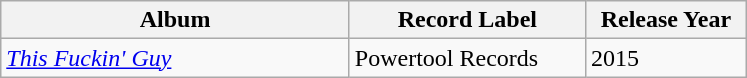<table class="wikitable">
<tr>
<th>Album</th>
<th>Record Label</th>
<th>Release Year</th>
</tr>
<tr>
<td style="width:225px;"><em><a href='#'>This Fuckin' Guy</a></em></td>
<td style="width:150px;">Powertool Records</td>
<td style="width:100px;">2015</td>
</tr>
</table>
